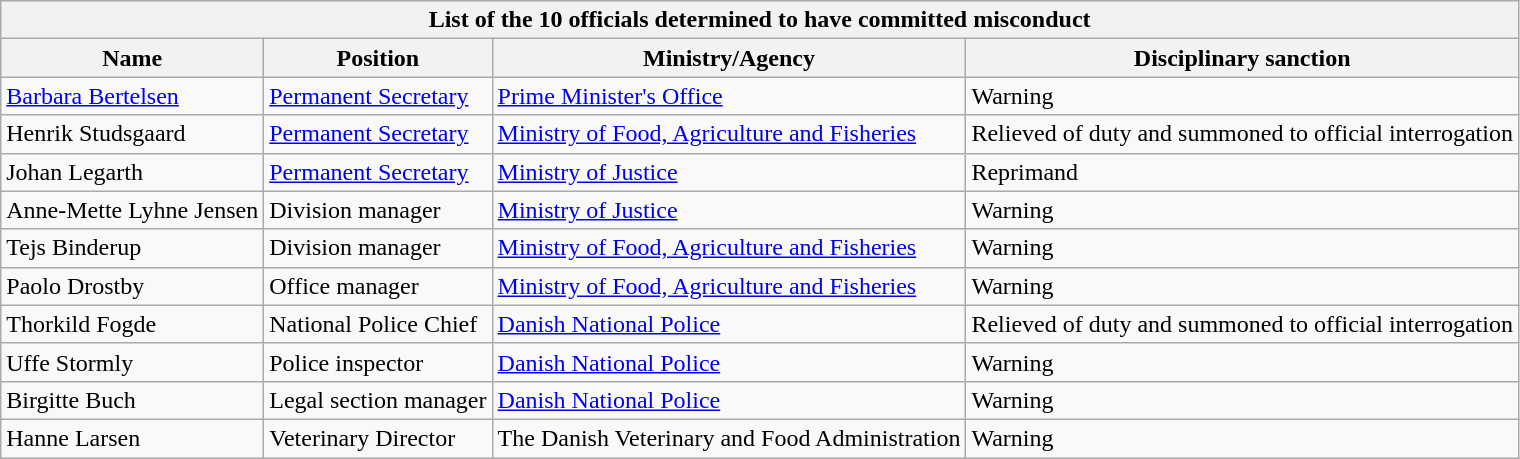<table class="wikitable">
<tr>
<th colspan="4">List of the 10 officials determined to have committed misconduct</th>
</tr>
<tr>
<th>Name</th>
<th>Position</th>
<th>Ministry/Agency</th>
<th>Disciplinary sanction</th>
</tr>
<tr>
<td><a href='#'>Barbara Bertelsen</a></td>
<td><a href='#'>Permanent Secretary</a></td>
<td><a href='#'>Prime Minister's Office</a></td>
<td>Warning</td>
</tr>
<tr>
<td>Henrik Studsgaard</td>
<td><a href='#'>Permanent Secretary</a></td>
<td><a href='#'>Ministry of Food, Agriculture and Fisheries</a></td>
<td>Relieved of duty and summoned to official interrogation</td>
</tr>
<tr>
<td>Johan Legarth</td>
<td><a href='#'>Permanent Secretary</a></td>
<td><a href='#'>Ministry of Justice</a></td>
<td>Reprimand</td>
</tr>
<tr>
<td>Anne-Mette Lyhne Jensen</td>
<td>Division manager</td>
<td><a href='#'>Ministry of Justice</a></td>
<td>Warning</td>
</tr>
<tr>
<td>Tejs Binderup</td>
<td>Division manager</td>
<td><a href='#'>Ministry of Food, Agriculture and Fisheries</a></td>
<td>Warning</td>
</tr>
<tr>
<td>Paolo Drostby</td>
<td>Office manager</td>
<td><a href='#'>Ministry of Food, Agriculture and Fisheries</a></td>
<td>Warning</td>
</tr>
<tr>
<td>Thorkild Fogde</td>
<td>National Police Chief</td>
<td><a href='#'>Danish National Police</a></td>
<td>Relieved of duty and summoned to official interrogation</td>
</tr>
<tr>
<td>Uffe Stormly</td>
<td>Police inspector</td>
<td><a href='#'>Danish National Police</a></td>
<td>Warning</td>
</tr>
<tr>
<td>Birgitte Buch</td>
<td>Legal section manager</td>
<td><a href='#'>Danish National Police</a></td>
<td>Warning</td>
</tr>
<tr>
<td>Hanne Larsen</td>
<td>Veterinary Director</td>
<td>The Danish Veterinary and Food Administration</td>
<td>Warning</td>
</tr>
</table>
